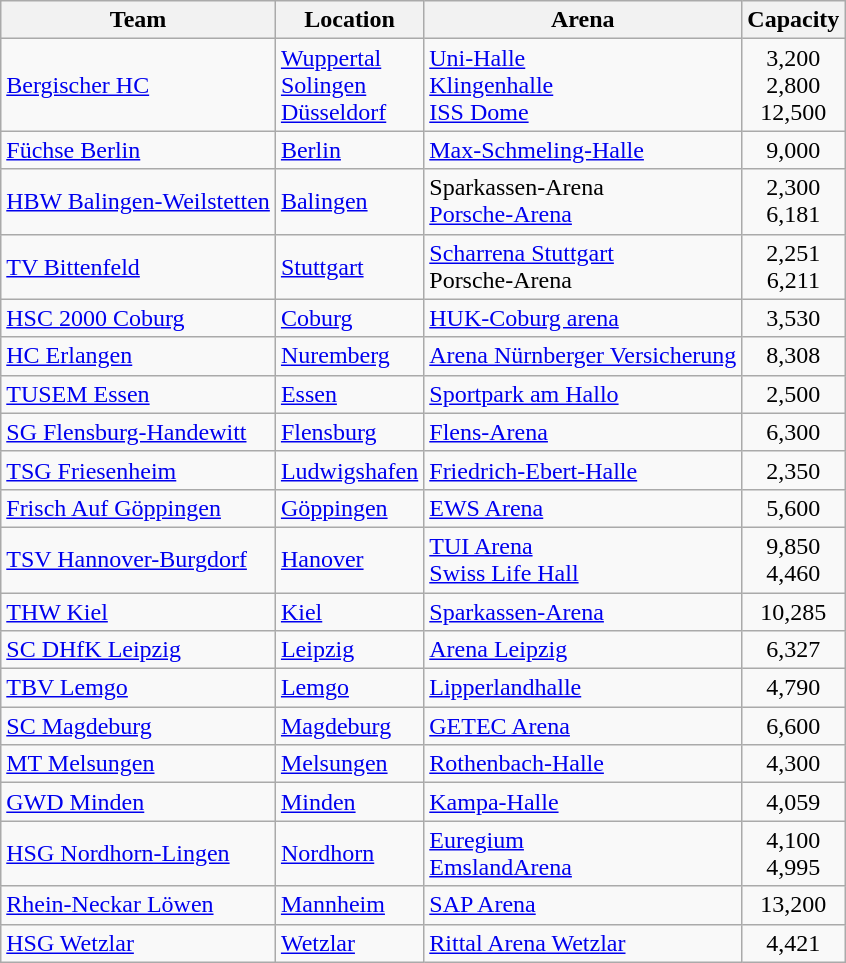<table class="wikitable sortable" style="text-align: left;">
<tr>
<th>Team</th>
<th>Location</th>
<th>Arena</th>
<th>Capacity</th>
</tr>
<tr>
<td><a href='#'>Bergischer HC</a></td>
<td><a href='#'>Wuppertal</a><br><a href='#'>Solingen</a><br><a href='#'>Düsseldorf</a></td>
<td><a href='#'>Uni-Halle</a><br><a href='#'>Klingenhalle</a><br><a href='#'>ISS Dome</a></td>
<td align="center">3,200<br>2,800<br>12,500</td>
</tr>
<tr>
<td><a href='#'>Füchse Berlin</a></td>
<td><a href='#'>Berlin</a></td>
<td><a href='#'>Max-Schmeling-Halle</a></td>
<td align="center">9,000</td>
</tr>
<tr>
<td><a href='#'>HBW Balingen-Weilstetten</a></td>
<td><a href='#'>Balingen</a></td>
<td>Sparkassen-Arena<br><a href='#'>Porsche-Arena</a></td>
<td align="center">2,300<br>6,181</td>
</tr>
<tr>
<td><a href='#'>TV Bittenfeld</a></td>
<td><a href='#'>Stuttgart</a></td>
<td><a href='#'>Scharrena Stuttgart</a><br>Porsche-Arena</td>
<td align="center">2,251<br>6,211</td>
</tr>
<tr>
<td><a href='#'>HSC 2000 Coburg</a></td>
<td><a href='#'>Coburg</a></td>
<td><a href='#'>HUK-Coburg arena</a></td>
<td align="center">3,530</td>
</tr>
<tr>
<td><a href='#'>HC Erlangen</a></td>
<td><a href='#'>Nuremberg</a></td>
<td><a href='#'>Arena Nürnberger Versicherung</a></td>
<td align="center">8,308</td>
</tr>
<tr>
<td><a href='#'>TUSEM Essen</a></td>
<td><a href='#'>Essen</a></td>
<td><a href='#'>Sportpark am Hallo</a></td>
<td align="center">2,500</td>
</tr>
<tr>
<td><a href='#'>SG Flensburg-Handewitt</a></td>
<td><a href='#'>Flensburg</a></td>
<td><a href='#'>Flens-Arena</a></td>
<td align="center">6,300</td>
</tr>
<tr>
<td><a href='#'>TSG Friesenheim</a></td>
<td><a href='#'>Ludwigshafen</a></td>
<td><a href='#'>Friedrich-Ebert-Halle</a></td>
<td align="center">2,350</td>
</tr>
<tr>
<td><a href='#'>Frisch Auf Göppingen</a></td>
<td><a href='#'>Göppingen</a></td>
<td><a href='#'>EWS Arena</a></td>
<td align="center">5,600</td>
</tr>
<tr>
<td><a href='#'>TSV Hannover-Burgdorf</a></td>
<td><a href='#'>Hanover</a></td>
<td><a href='#'>TUI Arena</a><br><a href='#'>Swiss Life Hall</a></td>
<td align="center">9,850<br>4,460</td>
</tr>
<tr>
<td><a href='#'>THW Kiel</a></td>
<td><a href='#'>Kiel</a></td>
<td><a href='#'>Sparkassen-Arena</a></td>
<td align="center">10,285</td>
</tr>
<tr>
<td><a href='#'>SC DHfK Leipzig</a></td>
<td><a href='#'>Leipzig</a></td>
<td><a href='#'>Arena Leipzig</a></td>
<td align="center">6,327</td>
</tr>
<tr>
<td><a href='#'>TBV Lemgo</a></td>
<td><a href='#'>Lemgo</a></td>
<td><a href='#'>Lipperlandhalle</a></td>
<td align="center">4,790</td>
</tr>
<tr>
<td><a href='#'>SC Magdeburg</a></td>
<td><a href='#'>Magdeburg</a></td>
<td><a href='#'>GETEC Arena</a></td>
<td align="center">6,600</td>
</tr>
<tr>
<td><a href='#'>MT Melsungen</a></td>
<td><a href='#'>Melsungen</a></td>
<td><a href='#'>Rothenbach-Halle</a></td>
<td align="center">4,300</td>
</tr>
<tr>
<td><a href='#'>GWD Minden</a></td>
<td><a href='#'>Minden</a></td>
<td><a href='#'>Kampa-Halle</a></td>
<td align="center">4,059</td>
</tr>
<tr>
<td><a href='#'>HSG Nordhorn-Lingen</a></td>
<td><a href='#'>Nordhorn</a></td>
<td><a href='#'>Euregium</a><br><a href='#'>EmslandArena</a></td>
<td align="center">4,100<br>4,995</td>
</tr>
<tr>
<td><a href='#'>Rhein-Neckar Löwen</a></td>
<td><a href='#'>Mannheim</a></td>
<td><a href='#'>SAP Arena</a></td>
<td align="center">13,200</td>
</tr>
<tr>
<td><a href='#'>HSG Wetzlar</a></td>
<td><a href='#'>Wetzlar</a></td>
<td><a href='#'>Rittal Arena Wetzlar</a></td>
<td align="center">4,421</td>
</tr>
</table>
